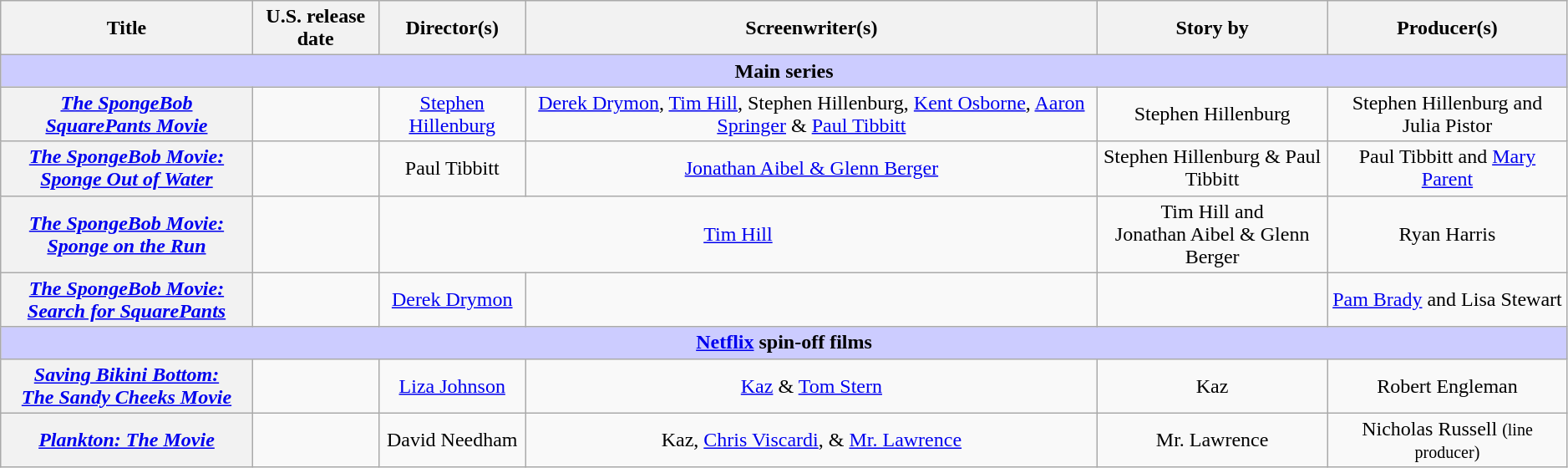<table class="wikitable plainrowheaders" style="text-align:center; width:99%">
<tr>
<th scope="col">Title</th>
<th scope="col">U.S. release date</th>
<th scope="col">Director(s)</th>
<th scope="col">Screenwriter(s)</th>
<th scope="col">Story by</th>
<th scope="col">Producer(s)</th>
</tr>
<tr>
<th colspan="6" scope="col" style="background-color:#ccccff;">Main series</th>
</tr>
<tr>
<th scope="row"><em><a href='#'>The SpongeBob SquarePants Movie</a></em></th>
<td></td>
<td><a href='#'>Stephen Hillenburg</a></td>
<td><a href='#'>Derek Drymon</a>, <a href='#'>Tim Hill</a>, Stephen Hillenburg, <a href='#'>Kent Osborne</a>, <a href='#'>Aaron Springer</a> & <a href='#'>Paul Tibbitt</a></td>
<td>Stephen Hillenburg</td>
<td>Stephen Hillenburg and Julia Pistor</td>
</tr>
<tr>
<th scope="row"><em><a href='#'>The SpongeBob Movie:<br>Sponge Out of Water</a></em></th>
<td></td>
<td>Paul Tibbitt</td>
<td><a href='#'>Jonathan Aibel & Glenn Berger</a></td>
<td>Stephen Hillenburg & Paul Tibbitt</td>
<td>Paul Tibbitt and <a href='#'>Mary Parent</a></td>
</tr>
<tr>
<th scope="row"><em><a href='#'>The SpongeBob Movie:<br>Sponge on the Run</a></em></th>
<td></td>
<td colspan="2"><a href='#'>Tim Hill</a></td>
<td>Tim Hill and<br>Jonathan Aibel & Glenn Berger</td>
<td>Ryan Harris</td>
</tr>
<tr>
<th scope="row"><em><a href='#'>The SpongeBob Movie:<br>Search for SquarePants</a></em></th>
<td></td>
<td><a href='#'>Derek Drymon</a></td>
<td></td>
<td></td>
<td><a href='#'>Pam Brady</a> and Lisa Stewart</td>
</tr>
<tr>
<th colspan="6" scope="col" style="background-color:#ccccff;"><a href='#'>Netflix</a> spin-off films</th>
</tr>
<tr>
<th scope="row"><em><a href='#'>Saving Bikini Bottom:<br>The Sandy Cheeks Movie</a></em></th>
<td></td>
<td><a href='#'>Liza Johnson</a></td>
<td><a href='#'>Kaz</a> & <a href='#'>Tom Stern</a></td>
<td>Kaz</td>
<td>Robert Engleman</td>
</tr>
<tr>
<th scope="row"><em><a href='#'>Plankton: The Movie</a></em></th>
<td></td>
<td>David Needham</td>
<td>Kaz, <a href='#'>Chris Viscardi</a>, & <a href='#'>Mr. Lawrence</a></td>
<td>Mr. Lawrence</td>
<td>Nicholas Russell <small>(line producer)</small></td>
</tr>
</table>
